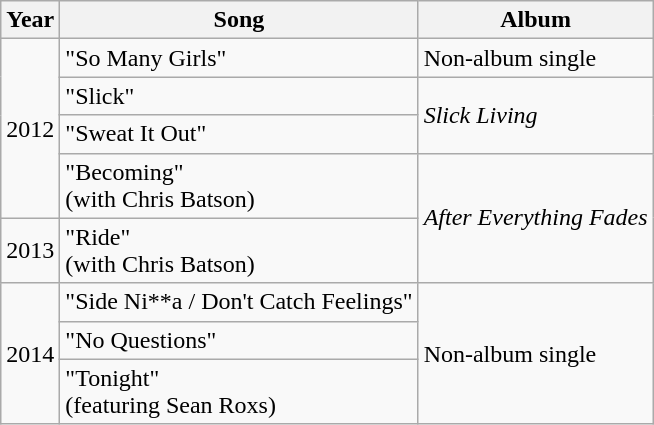<table class="wikitable">
<tr>
<th>Year</th>
<th>Song</th>
<th>Album</th>
</tr>
<tr>
<td align="center" rowspan=4>2012</td>
<td>"So Many Girls"</td>
<td>Non-album single</td>
</tr>
<tr>
<td>"Slick"</td>
<td rowspan=2><em>Slick Living</em></td>
</tr>
<tr>
<td>"Sweat It Out"</td>
</tr>
<tr>
<td>"Becoming"<br><span>(with Chris Batson)</span></td>
<td rowspan=2><em>After Everything Fades</em></td>
</tr>
<tr>
<td align="center">2013</td>
<td>"Ride"<br><span>(with Chris Batson)</span></td>
</tr>
<tr>
<td align="center" rowspan=3>2014</td>
<td>"Side Ni**a / Don't Catch Feelings"</td>
<td rowspan=3>Non-album single</td>
</tr>
<tr>
<td>"No Questions"</td>
</tr>
<tr>
<td>"Tonight"<br><span>(featuring Sean Roxs)</span></td>
</tr>
</table>
